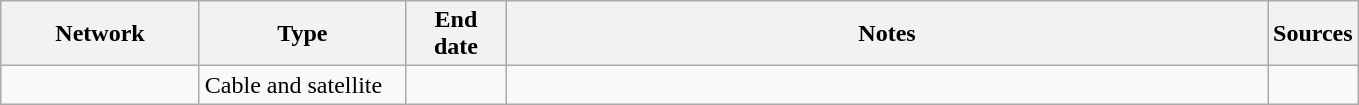<table class="wikitable">
<tr>
<th style="text-align:center; width:125px">Network</th>
<th style="text-align:center; width:130px">Type</th>
<th style="text-align:center; width:60px">End date</th>
<th style="text-align:center; width:500px">Notes</th>
<th style="text-align:center; width:30px">Sources</th>
</tr>
<tr>
<td><a href='#'></a></td>
<td>Cable and satellite</td>
<td></td>
<td></td>
<td></td>
</tr>
</table>
